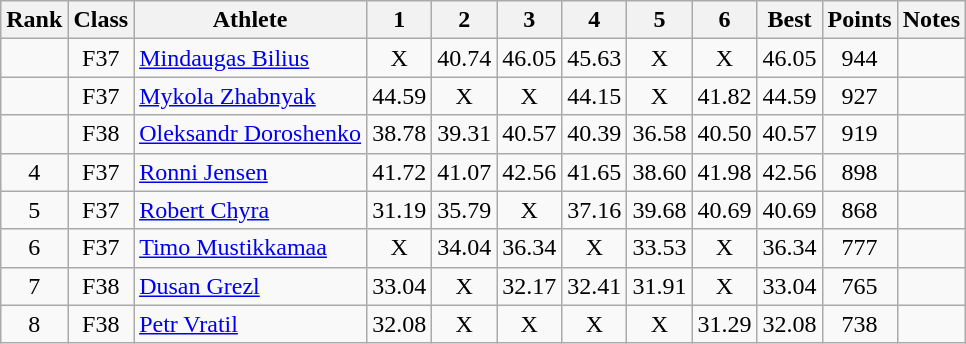<table class="wikitable sortable" style="text-align:center">
<tr>
<th>Rank</th>
<th>Class</th>
<th>Athlete</th>
<th>1</th>
<th>2</th>
<th>3</th>
<th>4</th>
<th>5</th>
<th>6</th>
<th>Best</th>
<th>Points</th>
<th>Notes</th>
</tr>
<tr>
<td></td>
<td>F37</td>
<td style="text-align:left"><a href='#'>Mindaugas Bilius</a><br></td>
<td>X</td>
<td>40.74</td>
<td>46.05</td>
<td>45.63</td>
<td>X</td>
<td>X</td>
<td>46.05</td>
<td>944</td>
<td></td>
</tr>
<tr>
<td></td>
<td>F37</td>
<td style="text-align:left"><a href='#'>Mykola Zhabnyak</a><br></td>
<td>44.59</td>
<td>X</td>
<td>X</td>
<td>44.15</td>
<td>X</td>
<td>41.82</td>
<td>44.59</td>
<td>927</td>
<td></td>
</tr>
<tr>
<td></td>
<td>F38</td>
<td style="text-align:left"><a href='#'>Oleksandr Doroshenko</a><br></td>
<td>38.78</td>
<td>39.31</td>
<td>40.57</td>
<td>40.39</td>
<td>36.58</td>
<td>40.50</td>
<td>40.57</td>
<td>919</td>
<td></td>
</tr>
<tr>
<td>4</td>
<td>F37</td>
<td style="text-align:left"><a href='#'>Ronni Jensen</a><br></td>
<td>41.72</td>
<td>41.07</td>
<td>42.56</td>
<td>41.65</td>
<td>38.60</td>
<td>41.98</td>
<td>42.56</td>
<td>898</td>
<td></td>
</tr>
<tr>
<td>5</td>
<td>F37</td>
<td style="text-align:left"><a href='#'>Robert Chyra</a><br></td>
<td>31.19</td>
<td>35.79</td>
<td>X</td>
<td>37.16</td>
<td>39.68</td>
<td>40.69</td>
<td>40.69</td>
<td>868</td>
<td></td>
</tr>
<tr>
<td>6</td>
<td>F37</td>
<td style="text-align:left"><a href='#'>Timo Mustikkamaa</a><br></td>
<td>X</td>
<td>34.04</td>
<td>36.34</td>
<td>X</td>
<td>33.53</td>
<td>X</td>
<td>36.34</td>
<td>777</td>
<td></td>
</tr>
<tr>
<td>7</td>
<td>F38</td>
<td style="text-align:left"><a href='#'>Dusan Grezl</a><br></td>
<td>33.04</td>
<td>X</td>
<td>32.17</td>
<td>32.41</td>
<td>31.91</td>
<td>X</td>
<td>33.04</td>
<td>765</td>
<td></td>
</tr>
<tr>
<td>8</td>
<td>F38</td>
<td style="text-align:left"><a href='#'>Petr Vratil</a><br></td>
<td>32.08</td>
<td>X</td>
<td>X</td>
<td>X</td>
<td>X</td>
<td>31.29</td>
<td>32.08</td>
<td>738</td>
<td></td>
</tr>
</table>
